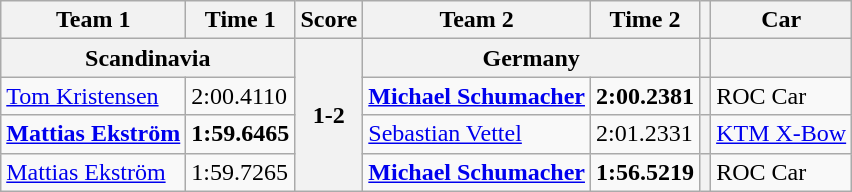<table class="wikitable">
<tr>
<th>Team 1</th>
<th>Time 1</th>
<th>Score</th>
<th>Team 2</th>
<th>Time 2</th>
<th></th>
<th>Car</th>
</tr>
<tr>
<th colspan=2> Scandinavia</th>
<th rowspan=4>1-2</th>
<th colspan=2> <strong>Germany</strong></th>
<th></th>
<th></th>
</tr>
<tr>
<td><a href='#'>Tom Kristensen</a></td>
<td>2:00.4110</td>
<td><strong><a href='#'>Michael Schumacher</a></strong></td>
<td><strong>2:00.2381</strong></td>
<th></th>
<td>ROC Car</td>
</tr>
<tr>
<td><strong><a href='#'>Mattias Ekström</a></strong></td>
<td><strong>1:59.6465</strong></td>
<td><a href='#'>Sebastian Vettel</a></td>
<td>2:01.2331</td>
<th></th>
<td><a href='#'>KTM X-Bow</a></td>
</tr>
<tr>
<td><a href='#'>Mattias Ekström</a></td>
<td>1:59.7265</td>
<td><strong><a href='#'>Michael Schumacher</a></strong></td>
<td><strong>1:56.5219</strong></td>
<th></th>
<td>ROC Car</td>
</tr>
</table>
